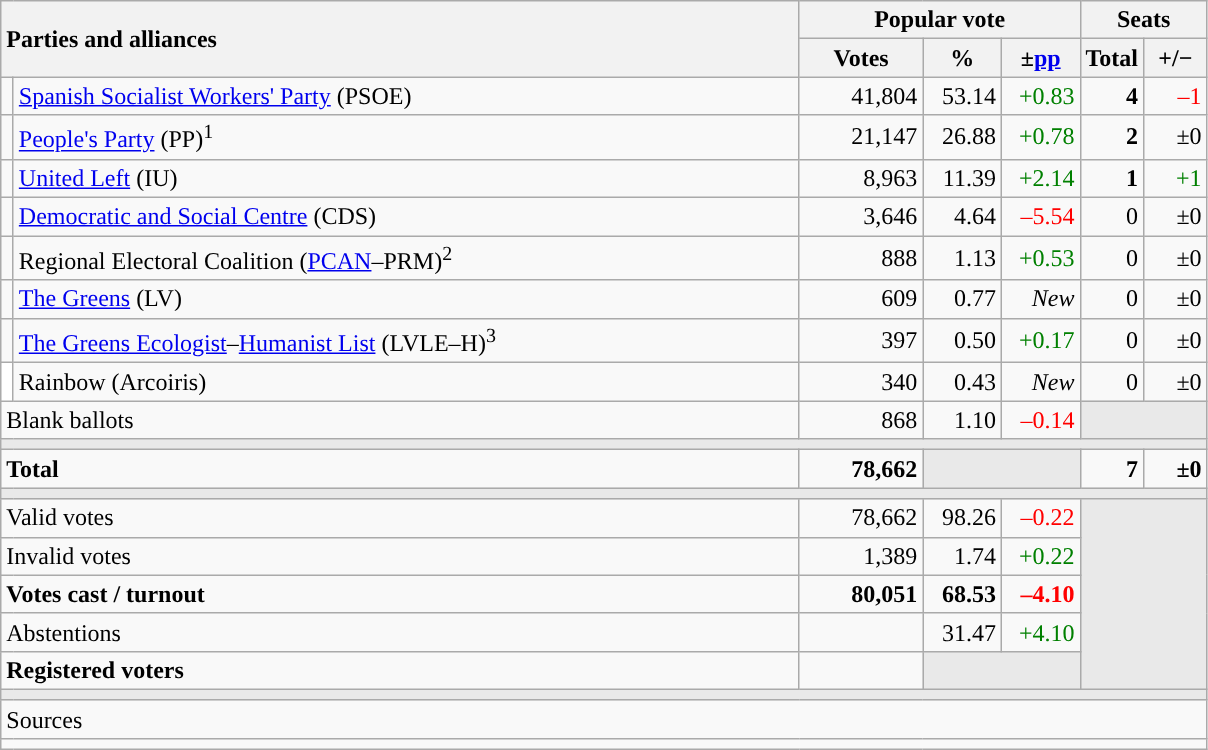<table class="wikitable" style="text-align:right;">
<tr>
<th style="text-align:left;" rowspan="2" colspan="2" width="525">Parties and alliances</th>
<th colspan="3">Popular vote</th>
<th colspan="2">Seats</th>
</tr>
<tr>
<th width="75">Votes</th>
<th width="45">%</th>
<th width="45">±<a href='#'>pp</a></th>
<th width="35">Total</th>
<th width="35">+/−</th>
</tr>
<tr>
<td width="1" style="color:inherit;background:"></td>
<td align="left"><a href='#'>Spanish Socialist Workers' Party</a> (PSOE)</td>
<td>41,804</td>
<td>53.14</td>
<td style="color:green;">+0.83</td>
<td><strong>4</strong></td>
<td style="color:red;">–1</td>
</tr>
<tr>
<td style="color:inherit;background:"></td>
<td align="left"><a href='#'>People's Party</a> (PP)<sup>1</sup></td>
<td>21,147</td>
<td>26.88</td>
<td style="color:green;">+0.78</td>
<td><strong>2</strong></td>
<td>±0</td>
</tr>
<tr>
<td style="color:inherit;background:"></td>
<td align="left"><a href='#'>United Left</a> (IU)</td>
<td>8,963</td>
<td>11.39</td>
<td style="color:green;">+2.14</td>
<td><strong>1</strong></td>
<td style="color:green;">+1</td>
</tr>
<tr>
<td style="color:inherit;background:"></td>
<td align="left"><a href='#'>Democratic and Social Centre</a> (CDS)</td>
<td>3,646</td>
<td>4.64</td>
<td style="color:red;">–5.54</td>
<td>0</td>
<td>±0</td>
</tr>
<tr>
<td style="color:inherit;background:"></td>
<td align="left">Regional Electoral Coalition (<a href='#'>PCAN</a>–PRM)<sup>2</sup></td>
<td>888</td>
<td>1.13</td>
<td style="color:green;">+0.53</td>
<td>0</td>
<td>±0</td>
</tr>
<tr>
<td style="color:inherit;background:"></td>
<td align="left"><a href='#'>The Greens</a> (LV)</td>
<td>609</td>
<td>0.77</td>
<td><em>New</em></td>
<td>0</td>
<td>±0</td>
</tr>
<tr>
<td style="color:inherit;background:"></td>
<td align="left"><a href='#'>The Greens Ecologist</a>–<a href='#'>Humanist List</a> (LVLE–H)<sup>3</sup></td>
<td>397</td>
<td>0.50</td>
<td style="color:green;">+0.17</td>
<td>0</td>
<td>±0</td>
</tr>
<tr>
<td bgcolor="white"></td>
<td align="left">Rainbow (Arcoiris)</td>
<td>340</td>
<td>0.43</td>
<td><em>New</em></td>
<td>0</td>
<td>±0</td>
</tr>
<tr>
<td align="left" colspan="2">Blank ballots</td>
<td>868</td>
<td>1.10</td>
<td style="color:red;">–0.14</td>
<td bgcolor="#E9E9E9" colspan="2"></td>
</tr>
<tr>
<td colspan="7" bgcolor="#E9E9E9"></td>
</tr>
<tr style="font-weight:bold;">
<td align="left" colspan="2">Total</td>
<td>78,662</td>
<td bgcolor="#E9E9E9" colspan="2"></td>
<td>7</td>
<td>±0</td>
</tr>
<tr>
<td colspan="7" bgcolor="#E9E9E9"></td>
</tr>
<tr>
<td align="left" colspan="2">Valid votes</td>
<td>78,662</td>
<td>98.26</td>
<td style="color:red;">–0.22</td>
<td bgcolor="#E9E9E9" colspan="2" rowspan="5"></td>
</tr>
<tr>
<td align="left" colspan="2">Invalid votes</td>
<td>1,389</td>
<td>1.74</td>
<td style="color:green;">+0.22</td>
</tr>
<tr style="font-weight:bold;">
<td align="left" colspan="2">Votes cast / turnout</td>
<td>80,051</td>
<td>68.53</td>
<td style="color:red;">–4.10</td>
</tr>
<tr>
<td align="left" colspan="2">Abstentions</td>
<td></td>
<td>31.47</td>
<td style="color:green;">+4.10</td>
</tr>
<tr style="font-weight:bold;">
<td align="left" colspan="2">Registered voters</td>
<td></td>
<td bgcolor="#E9E9E9" colspan="2"></td>
</tr>
<tr>
<td colspan="7" bgcolor="#E9E9E9"></td>
</tr>
<tr>
<td align="left" colspan="7">Sources</td>
</tr>
<tr>
<td colspan="7" style="text-align:left; max-width:790px;"></td>
</tr>
</table>
